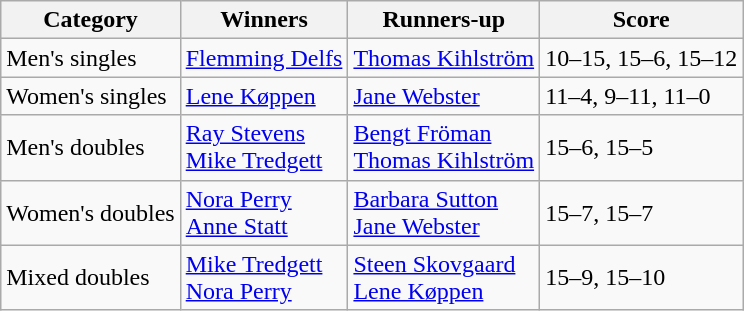<table class="wikitable">
<tr>
<th>Category</th>
<th>Winners</th>
<th>Runners-up</th>
<th>Score</th>
</tr>
<tr>
<td>Men's singles</td>
<td> <a href='#'>Flemming Delfs</a></td>
<td> <a href='#'>Thomas Kihlström</a></td>
<td>10–15, 15–6, 15–12</td>
</tr>
<tr>
<td>Women's singles</td>
<td> <a href='#'>Lene Køppen</a></td>
<td> <a href='#'>Jane Webster</a></td>
<td>11–4, 9–11, 11–0</td>
</tr>
<tr>
<td>Men's doubles</td>
<td> <a href='#'>Ray Stevens</a><br> <a href='#'>Mike Tredgett</a></td>
<td> <a href='#'>Bengt Fröman</a><br> <a href='#'>Thomas Kihlström</a></td>
<td>15–6, 15–5</td>
</tr>
<tr>
<td>Women's doubles</td>
<td> <a href='#'>Nora Perry</a><br> <a href='#'>Anne Statt</a></td>
<td> <a href='#'>Barbara Sutton</a><br> <a href='#'>Jane Webster</a></td>
<td>15–7, 15–7</td>
</tr>
<tr>
<td>Mixed doubles</td>
<td> <a href='#'>Mike Tredgett</a><br> <a href='#'>Nora Perry</a></td>
<td> <a href='#'>Steen Skovgaard</a><br> <a href='#'>Lene Køppen</a></td>
<td>15–9, 15–10</td>
</tr>
</table>
